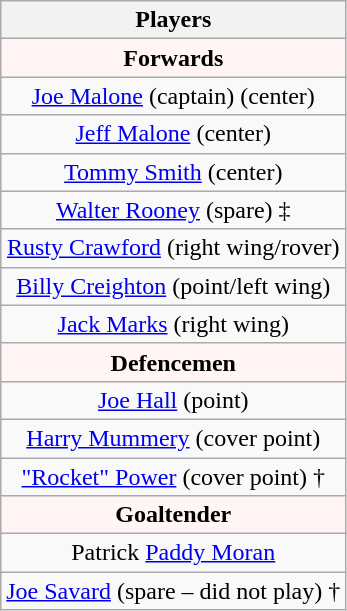<table class="wikitable" style="text-align:center;">
<tr>
<th>Players</th>
</tr>
<tr style="font-weight:bold; background-color:#FFF5F5;">
<td colspan="1" align="center"><strong>Forwards</strong></td>
</tr>
<tr>
<td><a href='#'>Joe Malone</a> (captain) (center)</td>
</tr>
<tr>
<td><a href='#'>Jeff Malone</a> (center)</td>
</tr>
<tr>
<td><a href='#'>Tommy Smith</a> (center)</td>
</tr>
<tr>
<td><a href='#'>Walter Rooney</a> (spare) ‡</td>
</tr>
<tr>
<td><a href='#'>Rusty Crawford</a> (right wing/rover)</td>
</tr>
<tr>
<td><a href='#'>Billy Creighton</a> (point/left wing)</td>
</tr>
<tr>
<td><a href='#'>Jack Marks</a> (right wing)</td>
</tr>
<tr style="font-weight:bold; background-color:#FFF5F5;">
<td colspan="1" align="center"><strong>Defencemen</strong></td>
</tr>
<tr>
<td><a href='#'>Joe Hall</a> (point)</td>
</tr>
<tr>
<td><a href='#'>Harry Mummery</a> (cover point)</td>
</tr>
<tr>
<td><a href='#'>"Rocket" Power</a> (cover point) †</td>
</tr>
<tr style="font-weight:bold; background-color:#FFF5F5;">
<td colspan="1" align="center"><strong>Goaltender</strong></td>
</tr>
<tr>
<td>Patrick <a href='#'>Paddy Moran</a></td>
</tr>
<tr>
<td><a href='#'>Joe Savard</a> (spare – did not play) †</td>
</tr>
</table>
